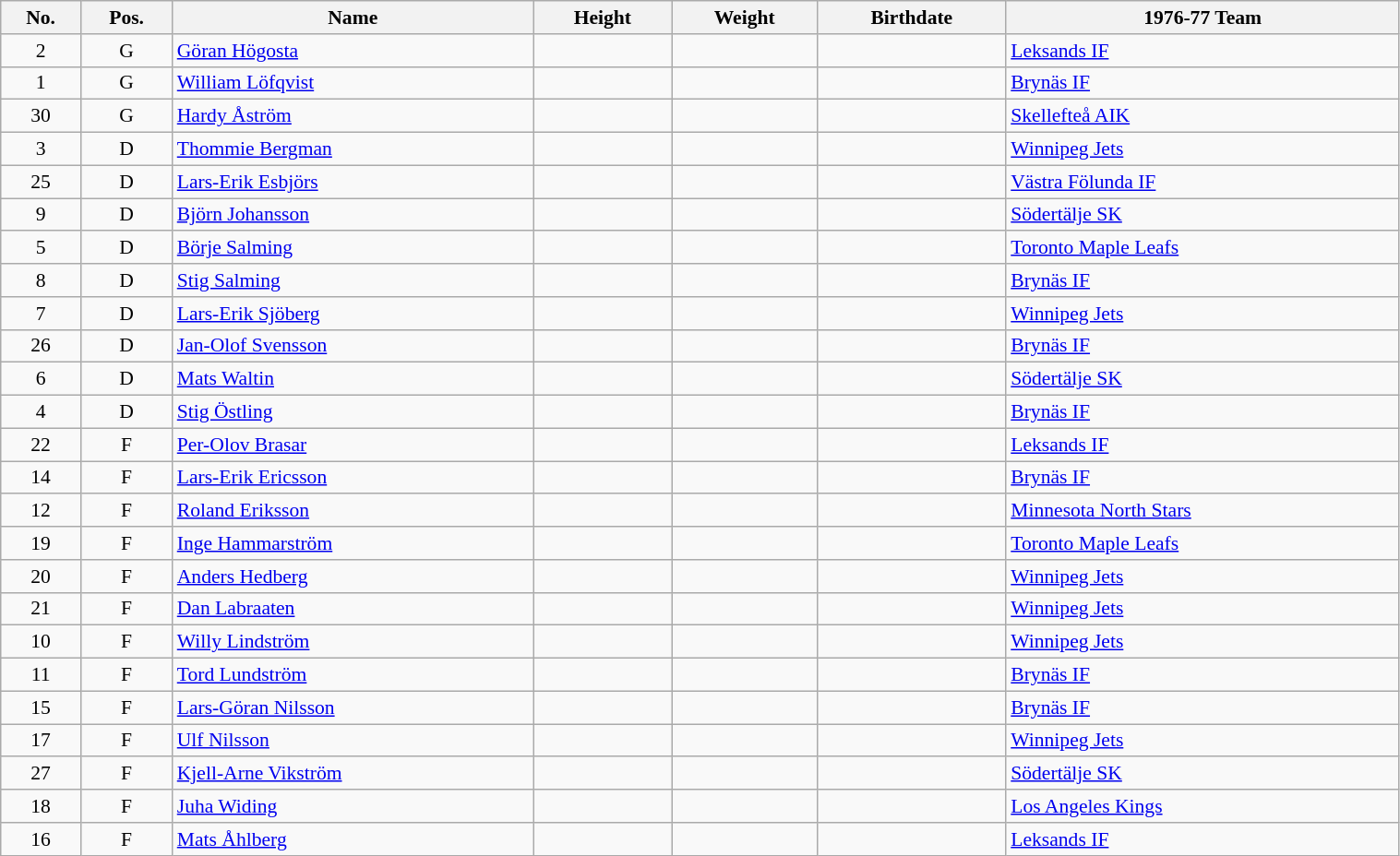<table class="wikitable sortable" width="80%" style="font-size: 90%; text-align: center;">
<tr>
<th>No.</th>
<th>Pos.</th>
<th>Name</th>
<th>Height</th>
<th>Weight</th>
<th>Birthdate</th>
<th>1976-77 Team</th>
</tr>
<tr>
<td>2</td>
<td>G</td>
<td style="text-align:left;"><a href='#'>Göran Högosta</a></td>
<td></td>
<td></td>
<td style="text-align:right;"></td>
<td style="text-align:left;"> <a href='#'>Leksands IF</a></td>
</tr>
<tr>
<td>1</td>
<td>G</td>
<td style="text-align:left;"><a href='#'>William Löfqvist</a></td>
<td></td>
<td></td>
<td style="text-align:right;"></td>
<td style="text-align:left;"> <a href='#'>Brynäs IF</a></td>
</tr>
<tr>
<td>30</td>
<td>G</td>
<td style="text-align:left;"><a href='#'>Hardy Åström</a></td>
<td></td>
<td></td>
<td style="text-align:right;"></td>
<td style="text-align:left;"> <a href='#'>Skellefteå AIK</a></td>
</tr>
<tr>
<td>3</td>
<td>D</td>
<td style="text-align:left;"><a href='#'>Thommie Bergman</a></td>
<td></td>
<td></td>
<td style="text-align:right;"></td>
<td style="text-align:left;"> <a href='#'>Winnipeg Jets</a></td>
</tr>
<tr>
<td>25</td>
<td>D</td>
<td style="text-align:left;"><a href='#'>Lars-Erik Esbjörs</a></td>
<td></td>
<td></td>
<td style="text-align:right;"></td>
<td style="text-align:left;"> <a href='#'>Västra Fölunda IF</a></td>
</tr>
<tr>
<td>9</td>
<td>D</td>
<td style="text-align:left;"><a href='#'>Björn Johansson</a></td>
<td></td>
<td></td>
<td style="text-align:right;"></td>
<td style="text-align:left;"> <a href='#'>Södertälje SK</a></td>
</tr>
<tr>
<td>5</td>
<td>D</td>
<td style="text-align:left;"><a href='#'>Börje Salming</a></td>
<td></td>
<td></td>
<td style="text-align:right;"></td>
<td style="text-align:left;"> <a href='#'>Toronto Maple Leafs</a></td>
</tr>
<tr>
<td>8</td>
<td>D</td>
<td style="text-align:left;"><a href='#'>Stig Salming</a></td>
<td></td>
<td></td>
<td style="text-align:right;"></td>
<td style="text-align:left;"> <a href='#'>Brynäs IF</a></td>
</tr>
<tr>
<td>7</td>
<td>D</td>
<td style="text-align:left;"><a href='#'>Lars-Erik Sjöberg</a></td>
<td></td>
<td></td>
<td style="text-align:right;"></td>
<td style="text-align:left;"> <a href='#'>Winnipeg Jets</a></td>
</tr>
<tr>
<td>26</td>
<td>D</td>
<td style="text-align:left;"><a href='#'>Jan-Olof Svensson</a></td>
<td></td>
<td></td>
<td style="text-align:right;"></td>
<td style="text-align:left;"> <a href='#'>Brynäs IF</a></td>
</tr>
<tr>
<td>6</td>
<td>D</td>
<td style="text-align:left;"><a href='#'>Mats Waltin</a></td>
<td></td>
<td></td>
<td style="text-align:right;"></td>
<td style="text-align:left;"> <a href='#'>Södertälje SK</a></td>
</tr>
<tr>
<td>4</td>
<td>D</td>
<td style="text-align:left;"><a href='#'>Stig Östling</a></td>
<td></td>
<td></td>
<td style="text-align:right;"></td>
<td style="text-align:left;"> <a href='#'>Brynäs IF</a></td>
</tr>
<tr>
<td>22</td>
<td>F</td>
<td style="text-align:left;"><a href='#'>Per-Olov Brasar</a></td>
<td></td>
<td></td>
<td style="text-align:right;"></td>
<td style="text-align:left;"> <a href='#'>Leksands IF</a></td>
</tr>
<tr>
<td>14</td>
<td>F</td>
<td style="text-align:left;"><a href='#'>Lars-Erik Ericsson</a></td>
<td></td>
<td></td>
<td style="text-align:right;"></td>
<td style="text-align:left;"> <a href='#'>Brynäs IF</a></td>
</tr>
<tr>
<td>12</td>
<td>F</td>
<td style="text-align:left;"><a href='#'>Roland Eriksson</a></td>
<td></td>
<td></td>
<td style="text-align:right;"></td>
<td style="text-align:left;"> <a href='#'>Minnesota North Stars</a></td>
</tr>
<tr>
<td>19</td>
<td>F</td>
<td style="text-align:left;"><a href='#'>Inge Hammarström</a></td>
<td></td>
<td></td>
<td style="text-align:right;"></td>
<td style="text-align:left;"> <a href='#'>Toronto Maple Leafs</a></td>
</tr>
<tr>
<td>20</td>
<td>F</td>
<td style="text-align:left;"><a href='#'>Anders Hedberg</a></td>
<td></td>
<td></td>
<td style="text-align:right;"></td>
<td style="text-align:left;"> <a href='#'>Winnipeg Jets</a></td>
</tr>
<tr>
<td>21</td>
<td>F</td>
<td style="text-align:left;"><a href='#'>Dan Labraaten</a></td>
<td></td>
<td></td>
<td style="text-align:right;"></td>
<td style="text-align:left;"> <a href='#'>Winnipeg Jets</a></td>
</tr>
<tr>
<td>10</td>
<td>F</td>
<td style="text-align:left;"><a href='#'>Willy Lindström</a></td>
<td></td>
<td></td>
<td style="text-align:right;"></td>
<td style="text-align:left;"> <a href='#'>Winnipeg Jets</a></td>
</tr>
<tr>
<td>11</td>
<td>F</td>
<td style="text-align:left;"><a href='#'>Tord Lundström</a></td>
<td></td>
<td></td>
<td style="text-align:right;"></td>
<td style="text-align:left;"> <a href='#'>Brynäs IF</a></td>
</tr>
<tr>
<td>15</td>
<td>F</td>
<td style="text-align:left;"><a href='#'>Lars-Göran Nilsson</a></td>
<td></td>
<td></td>
<td style="text-align:right;"></td>
<td style="text-align:left;"> <a href='#'>Brynäs IF</a></td>
</tr>
<tr>
<td>17</td>
<td>F</td>
<td style="text-align:left;"><a href='#'>Ulf Nilsson</a></td>
<td></td>
<td></td>
<td style="text-align:right;"></td>
<td style="text-align:left;"> <a href='#'>Winnipeg Jets</a></td>
</tr>
<tr>
<td>27</td>
<td>F</td>
<td style="text-align:left;"><a href='#'>Kjell-Arne Vikström</a></td>
<td></td>
<td></td>
<td style="text-align:right;"></td>
<td style="text-align:left;"> <a href='#'>Södertälje SK</a></td>
</tr>
<tr>
<td>18</td>
<td>F</td>
<td style="text-align:left;"><a href='#'>Juha Widing</a></td>
<td></td>
<td></td>
<td style="text-align:right;"></td>
<td style="text-align:left;"> <a href='#'>Los Angeles Kings</a></td>
</tr>
<tr>
<td>16</td>
<td>F</td>
<td style="text-align:left;"><a href='#'>Mats Åhlberg</a></td>
<td></td>
<td></td>
<td style="text-align:right;"></td>
<td style="text-align:left;"> <a href='#'>Leksands IF</a></td>
</tr>
</table>
